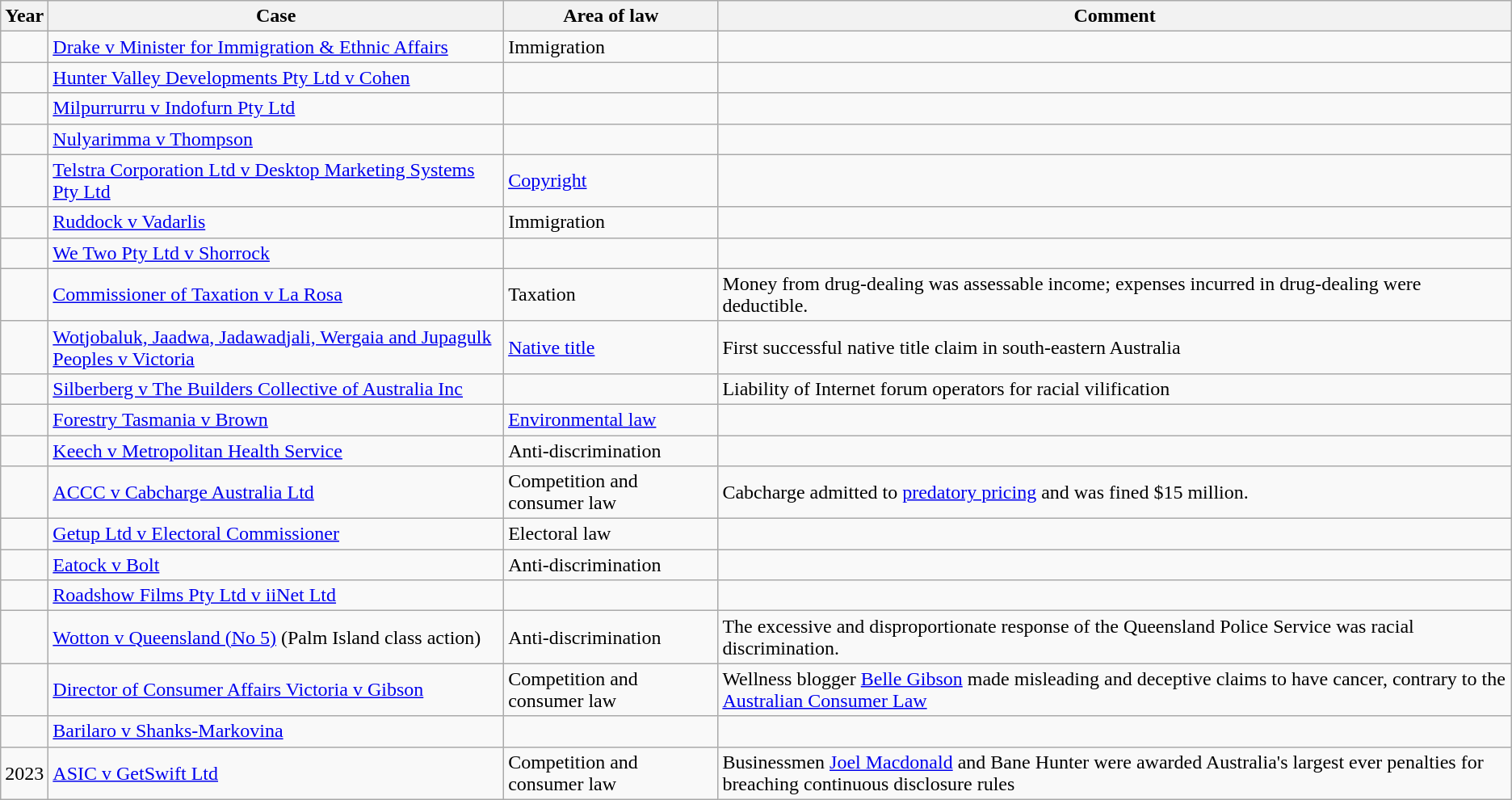<table class="wikitable sortable">
<tr>
<th>Year </th>
<th>Case</th>
<th>Area of law</th>
<th class=unsortable>Comment</th>
</tr>
<tr>
<td></td>
<td><a href='#'>Drake v Minister for Immigration & Ethnic Affairs</a></td>
<td>Immigration</td>
<td></td>
</tr>
<tr>
<td></td>
<td><a href='#'>Hunter Valley Developments Pty Ltd v Cohen</a></td>
<td></td>
<td></td>
</tr>
<tr>
<td></td>
<td><a href='#'>Milpurrurru v Indofurn Pty Ltd</a></td>
<td></td>
<td></td>
</tr>
<tr>
<td></td>
<td><a href='#'>Nulyarimma v Thompson</a></td>
<td></td>
<td></td>
</tr>
<tr>
<td></td>
<td><a href='#'>Telstra Corporation Ltd v Desktop Marketing Systems Pty Ltd</a></td>
<td><a href='#'>Copyright</a></td>
<td></td>
</tr>
<tr>
<td></td>
<td><a href='#'>Ruddock v Vadarlis</a></td>
<td>Immigration</td>
<td></td>
</tr>
<tr>
<td></td>
<td><a href='#'>We Two Pty Ltd v Shorrock</a></td>
<td></td>
<td></td>
</tr>
<tr>
<td></td>
<td><a href='#'>Commissioner of Taxation v La Rosa</a></td>
<td>Taxation</td>
<td>Money from drug-dealing was assessable income; expenses incurred in drug-dealing were deductible.</td>
</tr>
<tr>
<td></td>
<td><a href='#'>Wotjobaluk, Jaadwa, Jadawadjali, Wergaia and Jupagulk Peoples v Victoria</a></td>
<td><a href='#'>Native title</a></td>
<td>First successful native title claim in south-eastern Australia</td>
</tr>
<tr>
<td></td>
<td><a href='#'>Silberberg v The Builders Collective of Australia Inc</a></td>
<td></td>
<td>Liability of Internet forum operators for racial vilification</td>
</tr>
<tr>
<td></td>
<td><a href='#'>Forestry Tasmania v Brown</a></td>
<td><a href='#'>Environmental law</a></td>
<td></td>
</tr>
<tr>
<td></td>
<td><a href='#'>Keech v Metropolitan Health Service</a></td>
<td>Anti-discrimination</td>
<td></td>
</tr>
<tr>
<td></td>
<td><a href='#'>ACCC v Cabcharge Australia Ltd</a></td>
<td>Competition and consumer law</td>
<td>Cabcharge admitted to <a href='#'>predatory pricing</a> and was fined $15 million.</td>
</tr>
<tr>
<td></td>
<td><a href='#'>Getup Ltd v Electoral Commissioner</a></td>
<td>Electoral law</td>
<td></td>
</tr>
<tr>
<td></td>
<td><a href='#'>Eatock v Bolt</a></td>
<td>Anti-discrimination</td>
<td></td>
</tr>
<tr>
<td></td>
<td><a href='#'>Roadshow Films Pty Ltd v iiNet Ltd</a></td>
<td></td>
<td></td>
</tr>
<tr>
<td></td>
<td><a href='#'>Wotton v Queensland (No 5)</a> (Palm Island class action)</td>
<td>Anti-discrimination</td>
<td>The excessive and disproportionate response of the Queensland Police Service was racial discrimination.</td>
</tr>
<tr>
<td></td>
<td><a href='#'>Director of Consumer Affairs Victoria v Gibson</a></td>
<td>Competition and consumer law</td>
<td>Wellness blogger <a href='#'>Belle Gibson</a> made misleading and deceptive claims to have cancer, contrary to the <a href='#'>Australian Consumer Law</a></td>
</tr>
<tr>
<td></td>
<td><a href='#'>Barilaro v Shanks-Markovina</a></td>
<td></td>
<td></td>
</tr>
<tr>
<td>2023</td>
<td><a href='#'>ASIC v GetSwift Ltd</a></td>
<td>Competition and consumer law</td>
<td>Businessmen <a href='#'>Joel Macdonald</a> and Bane Hunter were awarded Australia's largest ever penalties for breaching continuous disclosure rules</td>
</tr>
</table>
